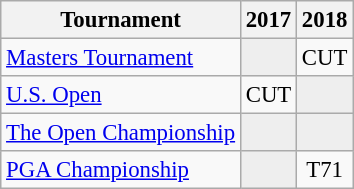<table class="wikitable" style="font-size:95%;text-align:center;">
<tr>
<th>Tournament</th>
<th>2017</th>
<th>2018</th>
</tr>
<tr>
<td align=left><a href='#'>Masters Tournament</a></td>
<td style="background:#eeeeee;"></td>
<td>CUT</td>
</tr>
<tr>
<td align=left><a href='#'>U.S. Open</a></td>
<td>CUT</td>
<td style="background:#eeeeee;"></td>
</tr>
<tr>
<td align=left><a href='#'>The Open Championship</a></td>
<td style="background:#eeeeee;"></td>
<td style="background:#eeeeee;"></td>
</tr>
<tr>
<td align=left><a href='#'>PGA Championship</a></td>
<td style="background:#eeeeee;"></td>
<td>T71</td>
</tr>
</table>
